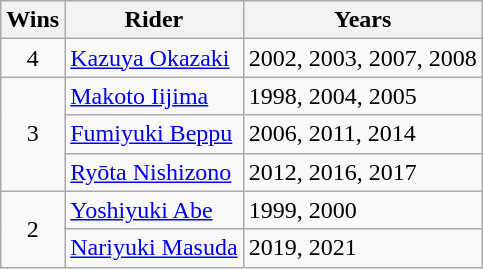<table class="wikitable">
<tr>
<th>Wins</th>
<th>Rider</th>
<th>Years</th>
</tr>
<tr>
<td align=center>4</td>
<td><a href='#'>Kazuya Okazaki</a></td>
<td>2002, 2003, 2007, 2008</td>
</tr>
<tr>
<td align=center rowspan= 3>3</td>
<td><a href='#'>Makoto Iijima</a></td>
<td>1998, 2004, 2005</td>
</tr>
<tr>
<td><a href='#'>Fumiyuki Beppu</a></td>
<td>2006, 2011, 2014</td>
</tr>
<tr>
<td><a href='#'>Ryōta Nishizono</a></td>
<td>2012, 2016, 2017</td>
</tr>
<tr>
<td align=center rowspan=2>2</td>
<td><a href='#'>Yoshiyuki Abe</a></td>
<td>1999, 2000</td>
</tr>
<tr>
<td><a href='#'>Nariyuki Masuda</a></td>
<td>2019, 2021</td>
</tr>
</table>
